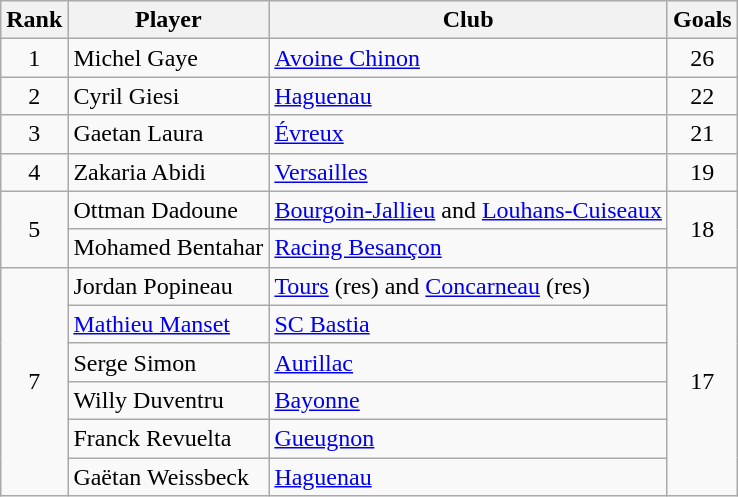<table class="wikitable" style="text-align:center">
<tr>
<th>Rank</th>
<th>Player</th>
<th>Club</th>
<th>Goals</th>
</tr>
<tr>
<td>1</td>
<td align=left> Michel Gaye</td>
<td align=left><a href='#'>Avoine Chinon</a></td>
<td>26</td>
</tr>
<tr>
<td>2</td>
<td align=left> Cyril Giesi</td>
<td align=left><a href='#'>Haguenau</a></td>
<td>22</td>
</tr>
<tr>
<td>3</td>
<td align=left> Gaetan Laura</td>
<td align=left><a href='#'>Évreux</a></td>
<td>21</td>
</tr>
<tr>
<td>4</td>
<td align=left> Zakaria Abidi</td>
<td align=left><a href='#'>Versailles</a></td>
<td>19</td>
</tr>
<tr>
<td rowspan=2>5</td>
<td align=left> Ottman Dadoune</td>
<td align=left><a href='#'>Bourgoin-Jallieu</a> and <a href='#'>Louhans-Cuiseaux</a></td>
<td rowspan=2>18</td>
</tr>
<tr>
<td align=left> Mohamed Bentahar</td>
<td align=left><a href='#'>Racing Besançon</a></td>
</tr>
<tr>
<td rowspan=6>7</td>
<td align=left> Jordan Popineau</td>
<td align=left><a href='#'>Tours</a> (res) and <a href='#'>Concarneau</a> (res)</td>
<td rowspan=6>17</td>
</tr>
<tr>
<td align=left> <a href='#'>Mathieu Manset</a></td>
<td align=left><a href='#'>SC Bastia</a></td>
</tr>
<tr>
<td align=left> Serge Simon</td>
<td align=left><a href='#'>Aurillac</a></td>
</tr>
<tr>
<td align=left> Willy Duventru</td>
<td align=left><a href='#'>Bayonne</a></td>
</tr>
<tr>
<td align=left> Franck Revuelta</td>
<td align=left><a href='#'>Gueugnon</a></td>
</tr>
<tr>
<td align=left> Gaëtan Weissbeck</td>
<td align=left><a href='#'>Haguenau</a></td>
</tr>
</table>
